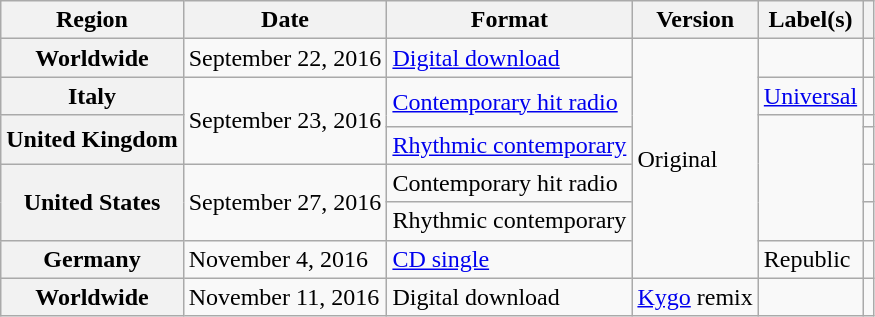<table class="wikitable sortable plainrowheaders">
<tr>
<th scope="col">Region</th>
<th scope="col">Date</th>
<th scope="col">Format</th>
<th scope="col">Version</th>
<th scope="col">Label(s)</th>
<th scope="col"></th>
</tr>
<tr>
<th scope="row">Worldwide</th>
<td>September 22, 2016</td>
<td><a href='#'>Digital download</a></td>
<td rowspan="7">Original</td>
<td></td>
<td style="text-align:center;"></td>
</tr>
<tr>
<th scope="row">Italy</th>
<td rowspan="3">September 23, 2016</td>
<td rowspan="2"><a href='#'>Contemporary hit radio</a></td>
<td><a href='#'>Universal</a></td>
<td style="text-align:center;"></td>
</tr>
<tr>
<th scope="row" rowspan="2">United Kingdom</th>
<td rowspan="4"></td>
<td style="text-align:center;"></td>
</tr>
<tr>
<td><a href='#'>Rhythmic contemporary</a></td>
<td style="text-align:center;"></td>
</tr>
<tr>
<th scope="row" rowspan="2">United States</th>
<td rowspan="2">September 27, 2016</td>
<td>Contemporary hit radio</td>
<td style="text-align:center;"></td>
</tr>
<tr>
<td>Rhythmic contemporary</td>
<td style="text-align:center;"></td>
</tr>
<tr>
<th scope="row">Germany</th>
<td>November 4, 2016</td>
<td><a href='#'>CD single</a></td>
<td>Republic</td>
<td style="text-align:center;"></td>
</tr>
<tr>
<th scope="row">Worldwide</th>
<td>November 11, 2016</td>
<td>Digital download</td>
<td><a href='#'>Kygo</a> remix</td>
<td></td>
<td style="text-align:center;"></td>
</tr>
</table>
